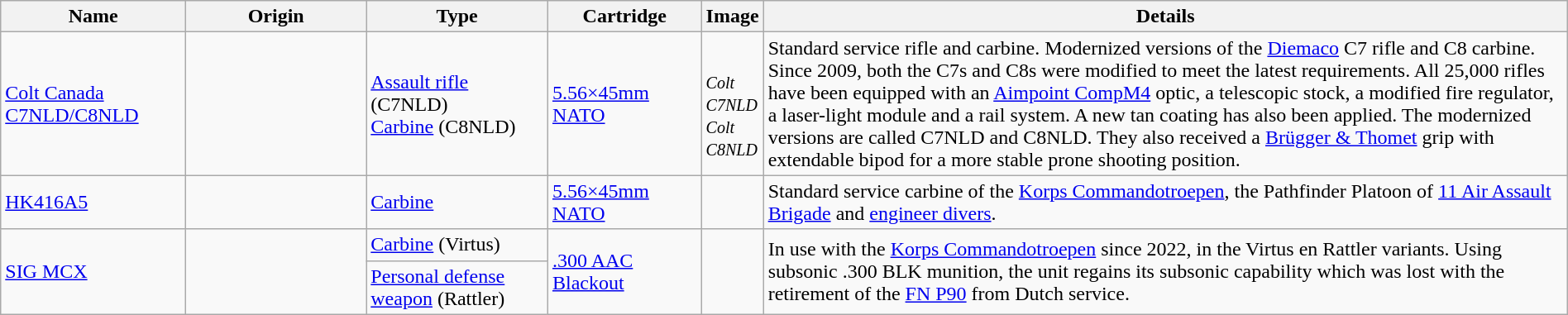<table class="wikitable sortable" style="margin:auto; width:100%;">
<tr>
<th style="text-align: center; width:12%;">Name</th>
<th style="text-align: center; width:12%;">Origin</th>
<th style="text-align: center; width:12%;">Type</th>
<th style="text-align: center; width:10%;">Cartridge</th>
<th style="text-align:center; width:0;">Image</th>
<th style="text-align: center; width:54%;">Details</th>
</tr>
<tr>
<td><a href='#'>Colt Canada C7NLD/C8NLD</a></td>
<td><small></small></td>
<td><a href='#'>Assault rifle</a> (C7NLD)<br><a href='#'>Carbine</a> (C8NLD)</td>
<td><a href='#'>5.56×45mm NATO</a></td>
<td><br><em><small>Colt C7NLD</small></em> 
 
<em><small>Colt C8NLD</small></em></td>
<td>Standard service rifle and carbine. Modernized versions of the <a href='#'>Diemaco</a> C7 rifle and C8 carbine. Since 2009, both the C7s and C8s were modified to meet the latest requirements. All 25,000 rifles have been equipped with an <a href='#'>Aimpoint CompM4</a> optic, a telescopic stock, a modified fire regulator, a laser-light module and a rail system. A new tan coating has also been applied. The modernized versions are called C7NLD and C8NLD. They also received a <a href='#'>Brügger & Thomet</a> grip with extendable bipod for a more stable prone shooting position.</td>
</tr>
<tr>
<td><a href='#'>HK416A5</a></td>
<td><small></small></td>
<td><a href='#'>Carbine</a></td>
<td><a href='#'>5.56×45mm NATO</a></td>
<td></td>
<td>Standard service carbine of the <a href='#'>Korps Commandotroepen</a>, the Pathfinder Platoon of <a href='#'>11 Air Assault Brigade</a> and <a href='#'>engineer divers</a>.</td>
</tr>
<tr>
<td rowspan="2"><a href='#'>SIG MCX</a></td>
<td rowspan="2"><small></small></td>
<td><a href='#'>Carbine</a> (Virtus)</td>
<td rowspan="2"><a href='#'>.300 AAC Blackout</a></td>
<td rowspan="2"></td>
<td rowspan="2">In use with the <a href='#'>Korps Commandotroepen</a> since 2022, in the Virtus en Rattler variants. Using subsonic .300 BLK munition, the unit regains its subsonic capability which was lost with the retirement of the <a href='#'>FN P90</a> from Dutch service.</td>
</tr>
<tr>
<td><a href='#'>Personal defense weapon</a> (Rattler)</td>
</tr>
</table>
